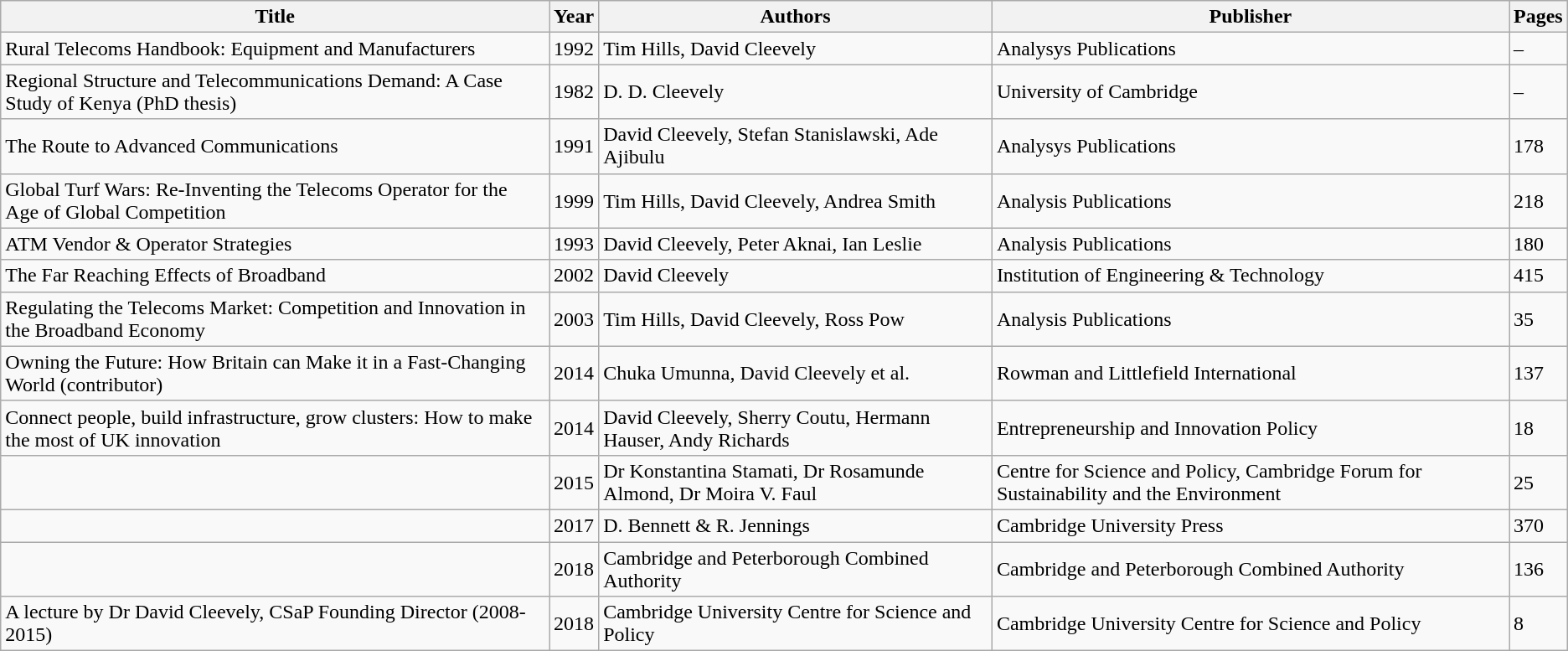<table class="wikitable">
<tr>
<th>Title</th>
<th>Year</th>
<th>Authors</th>
<th>Publisher</th>
<th>Pages</th>
</tr>
<tr>
<td>Rural Telecoms Handbook: Equipment and Manufacturers</td>
<td>1992</td>
<td>Tim Hills, David Cleevely</td>
<td>Analysys Publications</td>
<td>–</td>
</tr>
<tr>
<td>Regional Structure and Telecommunications Demand: A Case Study of Kenya (PhD thesis)</td>
<td>1982</td>
<td>D. D. Cleevely</td>
<td>University of Cambridge</td>
<td>–</td>
</tr>
<tr>
<td>The Route to Advanced Communications</td>
<td>1991</td>
<td>David Cleevely, Stefan Stanislawski, Ade Ajibulu</td>
<td>Analysys Publications</td>
<td>178</td>
</tr>
<tr>
<td>Global Turf Wars: Re-Inventing the Telecoms Operator for the Age of Global Competition</td>
<td>1999</td>
<td>Tim Hills, David Cleevely, Andrea Smith</td>
<td>Analysis Publications</td>
<td>218</td>
</tr>
<tr>
<td>ATM Vendor & Operator Strategies</td>
<td>1993</td>
<td>David Cleevely, Peter Aknai, Ian Leslie</td>
<td>Analysis Publications</td>
<td>180</td>
</tr>
<tr>
<td>The Far Reaching Effects of Broadband</td>
<td>2002</td>
<td>David Cleevely</td>
<td>Institution of Engineering & Technology</td>
<td>415</td>
</tr>
<tr>
<td>Regulating the Telecoms Market: Competition and Innovation in the Broadband Economy</td>
<td>2003</td>
<td>Tim Hills, David Cleevely, Ross Pow</td>
<td>Analysis Publications</td>
<td>35</td>
</tr>
<tr>
<td>Owning the Future: How Britain can Make it in a Fast-Changing World (contributor)</td>
<td>2014</td>
<td>Chuka Umunna, David Cleevely et al.</td>
<td>Rowman and Littlefield International</td>
<td>137</td>
</tr>
<tr>
<td>Connect people, build infrastructure, grow clusters: How to make the most of UK innovation</td>
<td>2014</td>
<td>David Cleevely, Sherry Coutu, Hermann Hauser, Andy Richards</td>
<td>Entrepreneurship and Innovation Policy</td>
<td>18</td>
</tr>
<tr>
<td></td>
<td>2015</td>
<td>Dr Konstantina Stamati, Dr Rosamunde Almond, Dr Moira V. Faul</td>
<td>Centre for Science and Policy, Cambridge Forum for Sustainability and the Environment</td>
<td>25</td>
</tr>
<tr>
<td></td>
<td>2017</td>
<td>D. Bennett & R. Jennings</td>
<td>Cambridge University Press</td>
<td>370</td>
</tr>
<tr>
<td></td>
<td>2018</td>
<td>Cambridge and Peterborough Combined Authority</td>
<td>Cambridge and Peterborough Combined Authority</td>
<td>136</td>
</tr>
<tr>
<td>A lecture by Dr David Cleevely, CSaP Founding Director (2008-2015)</td>
<td>2018</td>
<td>Cambridge University Centre for Science and Policy</td>
<td>Cambridge University Centre for Science and Policy</td>
<td>8</td>
</tr>
</table>
